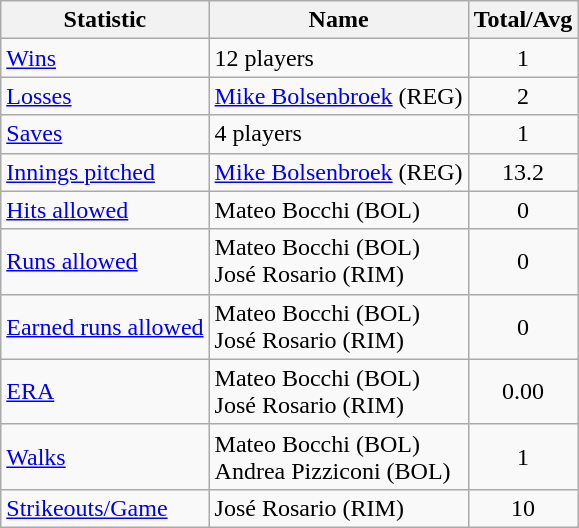<table class=wikitable>
<tr>
<th>Statistic</th>
<th>Name</th>
<th>Total/Avg</th>
</tr>
<tr>
<td><a href='#'>Wins</a></td>
<td>12 players</td>
<td align=center>1</td>
</tr>
<tr>
<td><a href='#'>Losses</a></td>
<td> <a href='#'>Mike Bolsenbroek</a> (REG)</td>
<td align=center>2</td>
</tr>
<tr>
<td><a href='#'>Saves</a></td>
<td>4 players</td>
<td align=center>1</td>
</tr>
<tr>
<td><a href='#'>Innings pitched</a></td>
<td> <a href='#'>Mike Bolsenbroek</a> (REG)</td>
<td align=center>13.2</td>
</tr>
<tr>
<td><a href='#'>Hits allowed</a></td>
<td> Mateo Bocchi (BOL)</td>
<td align=center>0</td>
</tr>
<tr>
<td><a href='#'>Runs allowed</a></td>
<td> Mateo Bocchi (BOL) <br>  José Rosario (RIM)</td>
<td align=center>0</td>
</tr>
<tr>
<td><a href='#'>Earned runs allowed</a></td>
<td> Mateo Bocchi (BOL) <br>  José Rosario (RIM)</td>
<td align=center>0</td>
</tr>
<tr>
<td><a href='#'>ERA</a></td>
<td> Mateo Bocchi (BOL) <br>  José Rosario (RIM)</td>
<td align=center>0.00</td>
</tr>
<tr>
<td><a href='#'>Walks</a></td>
<td> Mateo Bocchi (BOL) <br>  Andrea Pizziconi (BOL)</td>
<td align=center>1</td>
</tr>
<tr>
<td><a href='#'>Strikeouts/Game</a></td>
<td> José Rosario (RIM)</td>
<td align=center>10</td>
</tr>
</table>
